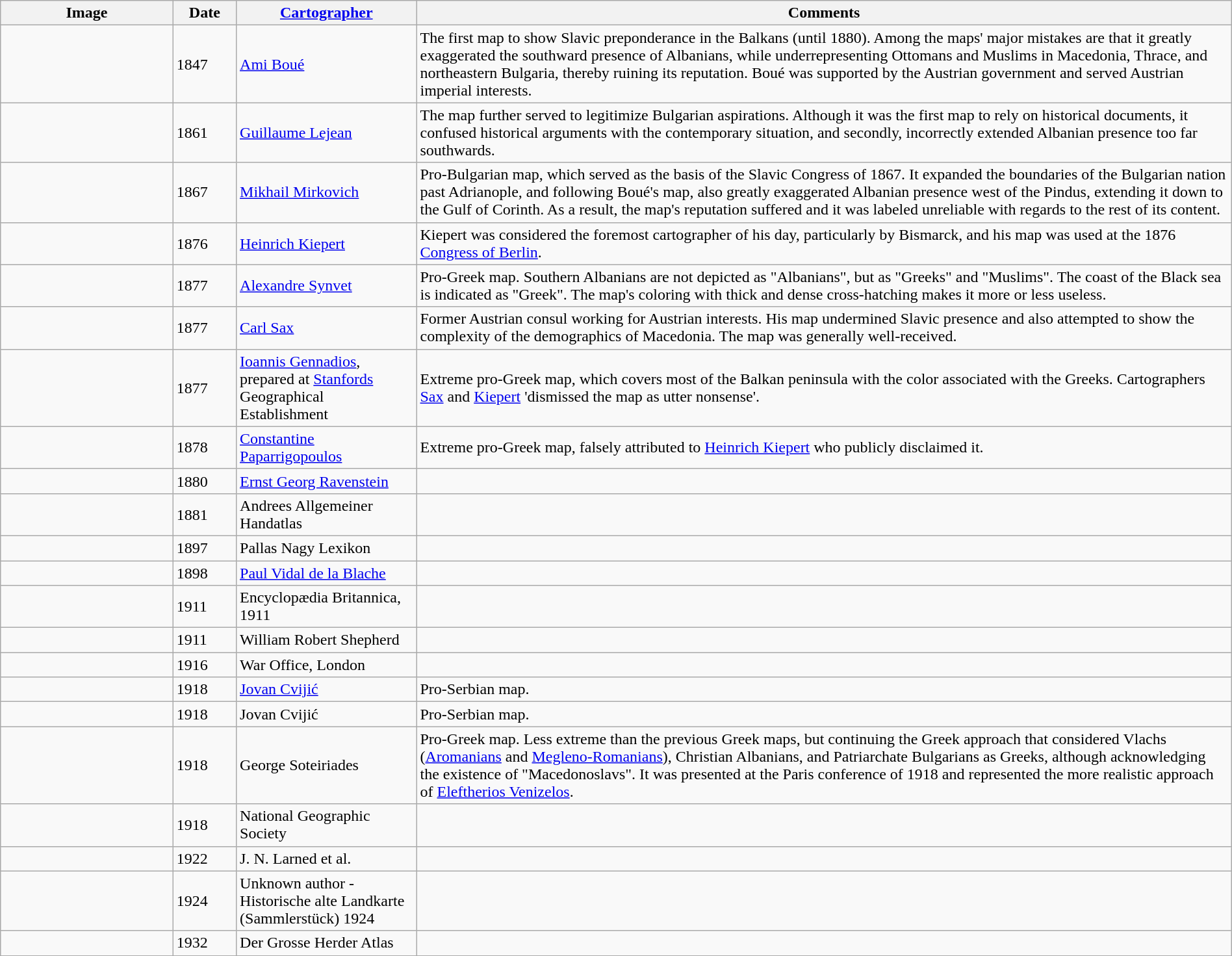<table class="wikitable sortable" border="1" width="100%">
<tr>
<th scope="col" class=unsortable width=100>Image</th>
<th scope="col" width=20>Date</th>
<th scope="col" width=50><a href='#'>Cartographer</a></th>
<th scope="col" width=500>Comments</th>
</tr>
<tr>
<td></td>
<td>1847</td>
<td><a href='#'>Ami Boué</a></td>
<td>The first map to show Slavic preponderance in the Balkans (until 1880). Among the maps' major mistakes are that it greatly exaggerated the southward presence of Albanians, while underrepresenting Ottomans and Muslims in Macedonia, Thrace, and northeastern Bulgaria, thereby ruining its reputation. Boué was supported by the Austrian government and served Austrian imperial interests.</td>
</tr>
<tr>
<td></td>
<td>1861</td>
<td><a href='#'>Guillaume Lejean</a></td>
<td>The map further served to legitimize Bulgarian aspirations. Although it was the first map to rely on historical documents, it confused historical arguments with the contemporary situation, and secondly, incorrectly extended Albanian presence too far southwards.</td>
</tr>
<tr>
<td></td>
<td>1867</td>
<td><a href='#'>Mikhail Mirkovich</a></td>
<td>Pro-Bulgarian map, which served as the basis of the Slavic Congress of 1867. It expanded the boundaries of the Bulgarian nation past Adrianople, and following Boué's map, also greatly exaggerated Albanian presence west of the Pindus, extending it down to the Gulf of Corinth. As a result, the map's reputation suffered and it was labeled unreliable with regards to the rest of its content.</td>
</tr>
<tr>
<td></td>
<td>1876</td>
<td><a href='#'>Heinrich Kiepert</a></td>
<td>Kiepert was considered the foremost cartographer of his day, particularly by Bismarck, and his map was used at the 1876 <a href='#'>Congress of Berlin</a>.</td>
</tr>
<tr>
<td></td>
<td>1877</td>
<td><a href='#'>Alexandre Synvet</a></td>
<td>Pro-Greek map. Southern Albanians are not depicted as "Albanians", but as "Greeks" and "Muslims". The coast of the Black sea is indicated as "Greek". The map's coloring with thick and dense cross-hatching makes it more or less useless.</td>
</tr>
<tr>
<td></td>
<td>1877</td>
<td><a href='#'>Carl Sax</a></td>
<td>Former Austrian consul working for Austrian interests. His map undermined Slavic presence and also attempted to show the complexity of the demographics of Macedonia. The map was generally well-received.</td>
</tr>
<tr>
<td></td>
<td>1877</td>
<td><a href='#'>Ioannis Gennadios</a>, prepared at <a href='#'>Stanfords</a> Geographical Establishment</td>
<td>Extreme pro-Greek map, which covers most of the Balkan peninsula with the color associated with the Greeks. Cartographers <a href='#'>Sax</a> and <a href='#'>Kiepert</a> 'dismissed the map as utter nonsense'.</td>
</tr>
<tr>
<td></td>
<td>1878</td>
<td><a href='#'>Constantine Paparrigopoulos</a></td>
<td>Extreme pro-Greek map, falsely attributed to <a href='#'>Heinrich Kiepert</a> who publicly disclaimed it.</td>
</tr>
<tr>
<td></td>
<td>1880</td>
<td><a href='#'>Ernst Georg Ravenstein</a></td>
<td></td>
</tr>
<tr>
<td></td>
<td>1881</td>
<td>Andrees Allgemeiner Handatlas</td>
<td></td>
</tr>
<tr>
<td></td>
<td>1897</td>
<td>Pallas Nagy Lexikon</td>
<td></td>
</tr>
<tr>
<td></td>
<td>1898</td>
<td><a href='#'>Paul Vidal de la Blache</a></td>
<td></td>
</tr>
<tr>
<td></td>
<td>1911</td>
<td>Encyclopædia Britannica, 1911</td>
<td></td>
</tr>
<tr>
<td></td>
<td>1911</td>
<td>William Robert Shepherd</td>
<td></td>
</tr>
<tr>
<td></td>
<td>1916</td>
<td>War Office, London</td>
<td></td>
</tr>
<tr>
<td></td>
<td>1918</td>
<td><a href='#'>Jovan Cvijić</a></td>
<td>Pro-Serbian map.</td>
</tr>
<tr>
<td></td>
<td>1918</td>
<td>Jovan Cvijić</td>
<td>Pro-Serbian map.</td>
</tr>
<tr>
<td></td>
<td>1918</td>
<td>George Soteiriades</td>
<td>Pro-Greek map. Less extreme than the previous Greek maps, but continuing the Greek approach that considered Vlachs (<a href='#'>Aromanians</a> and <a href='#'>Megleno-Romanians</a>), Christian Albanians, and Patriarchate Bulgarians as Greeks, although acknowledging the existence of "Macedonoslavs". It was presented at the Paris conference of 1918 and represented the more realistic approach of <a href='#'>Eleftherios Venizelos</a>.</td>
</tr>
<tr>
<td></td>
<td>1918</td>
<td>National Geographic Society</td>
<td></td>
</tr>
<tr>
<td></td>
<td>1922</td>
<td>J. N. Larned et al.</td>
<td></td>
</tr>
<tr>
<td></td>
<td>1924</td>
<td>Unknown author - Historische alte Landkarte (Sammlerstück) 1924</td>
<td></td>
</tr>
<tr>
<td></td>
<td>1932</td>
<td>Der Grosse Herder Atlas</td>
<td></td>
</tr>
<tr>
</tr>
</table>
